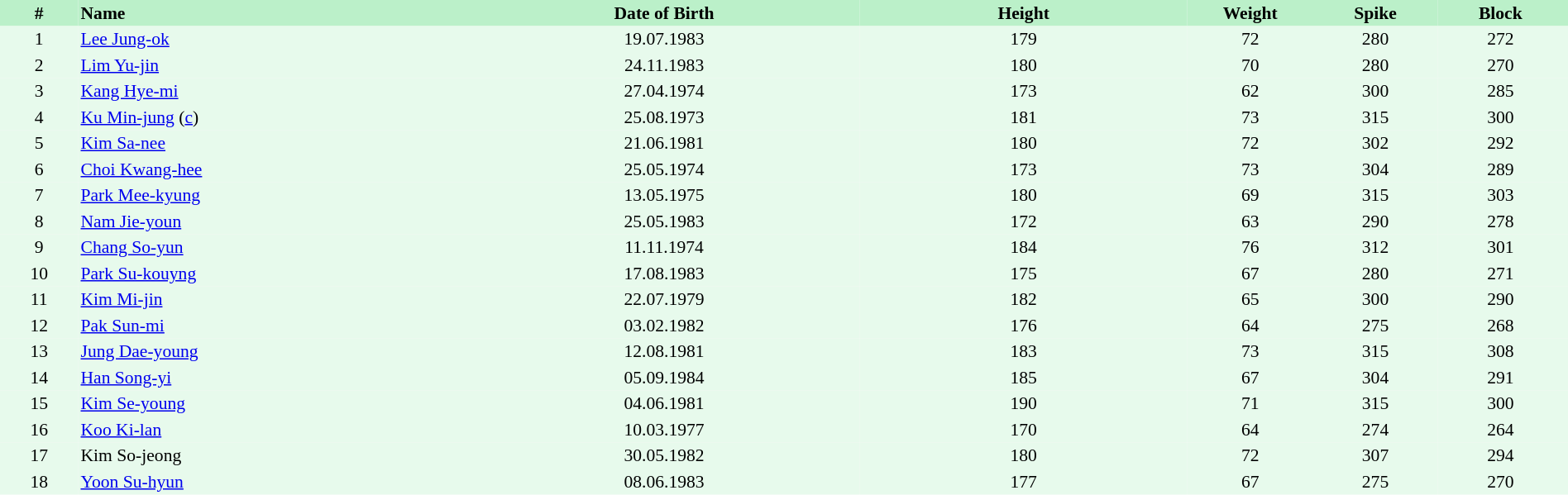<table border=0 cellpadding=2 cellspacing=0 style="text-align:center; font-size:90%;" width=100%>
<tr bgcolor=#BBF0C9>
<th width=5%>#</th>
<th width=25% align=left>Name</th>
<th width=25%>Date of Birth</th>
<th width=21%>Height</th>
<th width=8%>Weight</th>
<th width=8%>Spike</th>
<th width=8%>Block</th>
<th></th>
</tr>
<tr bgcolor=#E7FAEC>
<td>1</td>
<td align=left><a href='#'>Lee Jung-ok</a></td>
<td>19.07.1983</td>
<td>179</td>
<td>72</td>
<td>280</td>
<td>272</td>
<td></td>
</tr>
<tr bgcolor=#E7FAEC>
<td>2</td>
<td align=left><a href='#'>Lim Yu-jin</a></td>
<td>24.11.1983</td>
<td>180</td>
<td>70</td>
<td>280</td>
<td>270</td>
<td></td>
</tr>
<tr bgcolor=#E7FAEC>
<td>3</td>
<td align=left><a href='#'>Kang Hye-mi</a></td>
<td>27.04.1974</td>
<td>173</td>
<td>62</td>
<td>300</td>
<td>285</td>
<td></td>
</tr>
<tr bgcolor=#E7FAEC>
<td>4</td>
<td align=left><a href='#'>Ku Min-jung</a> (<a href='#'>c</a>)</td>
<td>25.08.1973</td>
<td>181</td>
<td>73</td>
<td>315</td>
<td>300</td>
<td></td>
</tr>
<tr bgcolor=#E7FAEC>
<td>5</td>
<td align=left><a href='#'>Kim Sa-nee</a></td>
<td>21.06.1981</td>
<td>180</td>
<td>72</td>
<td>302</td>
<td>292</td>
<td></td>
</tr>
<tr bgcolor=#E7FAEC>
<td>6</td>
<td align=left><a href='#'>Choi Kwang-hee</a></td>
<td>25.05.1974</td>
<td>173</td>
<td>73</td>
<td>304</td>
<td>289</td>
<td></td>
</tr>
<tr bgcolor=#E7FAEC>
<td>7</td>
<td align=left><a href='#'>Park Mee-kyung</a></td>
<td>13.05.1975</td>
<td>180</td>
<td>69</td>
<td>315</td>
<td>303</td>
<td></td>
</tr>
<tr bgcolor=#E7FAEC>
<td>8</td>
<td align=left><a href='#'>Nam Jie-youn</a></td>
<td>25.05.1983</td>
<td>172</td>
<td>63</td>
<td>290</td>
<td>278</td>
<td></td>
</tr>
<tr bgcolor=#E7FAEC>
<td>9</td>
<td align=left><a href='#'>Chang So-yun</a></td>
<td>11.11.1974</td>
<td>184</td>
<td>76</td>
<td>312</td>
<td>301</td>
<td></td>
</tr>
<tr bgcolor=#E7FAEC>
<td>10</td>
<td align=left><a href='#'>Park Su-kouyng</a></td>
<td>17.08.1983</td>
<td>175</td>
<td>67</td>
<td>280</td>
<td>271</td>
<td></td>
</tr>
<tr bgcolor=#E7FAEC>
<td>11</td>
<td align=left><a href='#'>Kim Mi-jin</a></td>
<td>22.07.1979</td>
<td>182</td>
<td>65</td>
<td>300</td>
<td>290</td>
<td></td>
</tr>
<tr bgcolor=#E7FAEC>
<td>12</td>
<td align=left><a href='#'>Pak Sun-mi</a></td>
<td>03.02.1982</td>
<td>176</td>
<td>64</td>
<td>275</td>
<td>268</td>
<td></td>
</tr>
<tr bgcolor=#E7FAEC>
<td>13</td>
<td align=left><a href='#'>Jung Dae-young</a></td>
<td>12.08.1981</td>
<td>183</td>
<td>73</td>
<td>315</td>
<td>308</td>
<td></td>
</tr>
<tr bgcolor=#E7FAEC>
<td>14</td>
<td align=left><a href='#'>Han Song-yi</a></td>
<td>05.09.1984</td>
<td>185</td>
<td>67</td>
<td>304</td>
<td>291</td>
<td></td>
</tr>
<tr bgcolor=#E7FAEC>
<td>15</td>
<td align=left><a href='#'>Kim Se-young</a></td>
<td>04.06.1981</td>
<td>190</td>
<td>71</td>
<td>315</td>
<td>300</td>
<td></td>
</tr>
<tr bgcolor=#E7FAEC>
<td>16</td>
<td align=left><a href='#'>Koo Ki-lan</a></td>
<td>10.03.1977</td>
<td>170</td>
<td>64</td>
<td>274</td>
<td>264</td>
<td></td>
</tr>
<tr bgcolor=#E7FAEC>
<td>17</td>
<td align=left>Kim So-jeong</td>
<td>30.05.1982</td>
<td>180</td>
<td>72</td>
<td>307</td>
<td>294</td>
<td></td>
</tr>
<tr bgcolor=#E7FAEC>
<td>18</td>
<td align=left><a href='#'>Yoon Su-hyun</a></td>
<td>08.06.1983</td>
<td>177</td>
<td>67</td>
<td>275</td>
<td>270</td>
<td></td>
</tr>
</table>
